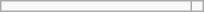<table class="wikitable">
<tr>
<td width=120px></td>
<td></td>
</tr>
</table>
